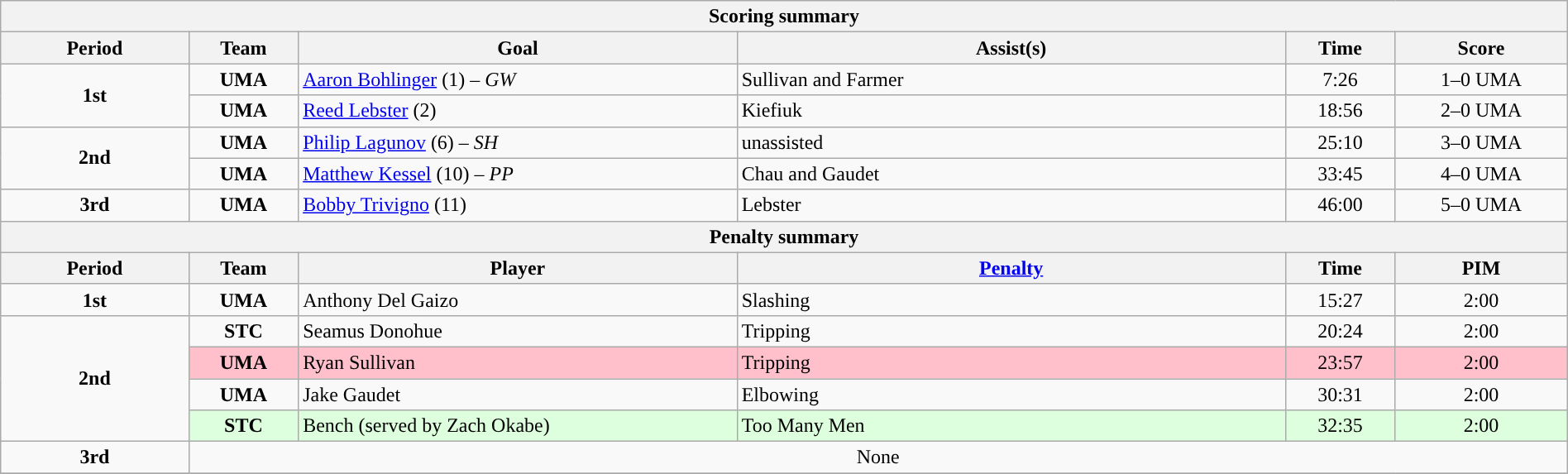<table style="width:100%;" class="wikitable">
<tr>
<th colspan=6>Scoring summary</th>
</tr>
<tr>
<th style="width:12%;">Period</th>
<th style="width:7%;">Team</th>
<th style="width:28%;">Goal</th>
<th style="width:35%;">Assist(s)</th>
<th style="width:7%;">Time</th>
<th style="width:11%;">Score</th>
</tr>
<tr>
<td style="text-align:center;" rowspan="2"><strong>1st</strong></td>
<td align=center><strong>UMA</strong></td>
<td><a href='#'>Aaron Bohlinger</a> (1) – <em>GW</em></td>
<td>Sullivan and Farmer</td>
<td align=center>7:26</td>
<td align=center>1–0 UMA</td>
</tr>
<tr>
<td align=center><strong>UMA</strong></td>
<td><a href='#'>Reed Lebster</a> (2)</td>
<td>Kiefiuk</td>
<td align=center>18:56</td>
<td align=center>2–0 UMA</td>
</tr>
<tr>
<td style="text-align:center;" rowspan="2"><strong>2nd</strong></td>
<td align=center><strong>UMA</strong></td>
<td><a href='#'>Philip Lagunov</a> (6) – <em>SH</em></td>
<td>unassisted</td>
<td align=center>25:10</td>
<td align=center>3–0 UMA</td>
</tr>
<tr>
<td align=center><strong>UMA</strong></td>
<td><a href='#'>Matthew Kessel</a> (10) – <em>PP</em></td>
<td>Chau and Gaudet</td>
<td align=center>33:45</td>
<td align=center>4–0 UMA</td>
</tr>
<tr>
<td style="text-align:center;" rowspan="1"><strong>3rd</strong></td>
<td align=center><strong>UMA</strong></td>
<td><a href='#'>Bobby Trivigno</a> (11)</td>
<td>Lebster</td>
<td align=center>46:00</td>
<td align=center>5–0 UMA</td>
</tr>
<tr>
<th colspan=6>Penalty summary</th>
</tr>
<tr>
<th style="width:12%;">Period</th>
<th style="width:7%;">Team</th>
<th style="width:28%;">Player</th>
<th style="width:35%;"><a href='#'>Penalty</a></th>
<th style="width:7%;">Time</th>
<th style="width:11%;">PIM</th>
</tr>
<tr>
<td style="text-align:center;" rowspan="1"><strong>1st</strong></td>
<td align=center><strong>UMA</strong></td>
<td>Anthony Del Gaizo</td>
<td>Slashing</td>
<td align=center>15:27</td>
<td align=center>2:00</td>
</tr>
<tr>
<td style="text-align:center;" rowspan="4"><strong>2nd</strong></td>
<td align=center><strong>STC</strong></td>
<td>Seamus Donohue</td>
<td>Tripping</td>
<td align=center>20:24</td>
<td align=center>2:00</td>
</tr>
<tr bgcolor="pink">
<td align=center><strong>UMA</strong></td>
<td>Ryan Sullivan</td>
<td>Tripping</td>
<td align=center>23:57</td>
<td align=center>2:00</td>
</tr>
<tr>
<td align=center><strong>UMA</strong></td>
<td>Jake Gaudet</td>
<td>Elbowing</td>
<td align=center>30:31</td>
<td align=center>2:00</td>
</tr>
<tr bgcolor=DDFFDD>
<td align=center><strong>STC</strong></td>
<td>Bench (served by Zach Okabe)</td>
<td>Too Many Men</td>
<td align=center>32:35</td>
<td align=center>2:00</td>
</tr>
<tr>
<td style="text-align:center;" rowspan="1"><strong>3rd</strong></td>
<td align=center colspan=5>None</td>
</tr>
<tr>
</tr>
</table>
